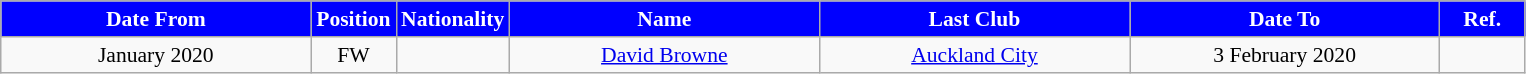<table class="wikitable"  style="text-align:center; font-size:90%; ">
<tr>
<th style="background:#00f; color:white; width:200px;">Date From</th>
<th style="background:#00f; color:white; width:50px;">Position</th>
<th style="background:#00f; color:white; width:50px;">Nationality</th>
<th style="background:#00f; color:white; width:200px;">Name</th>
<th style="background:#00f; color:white; width:200px;">Last Club</th>
<th style="background:#00f; color:white; width:200px;">Date To</th>
<th style="background:#00f; color:white; width:50px;">Ref.</th>
</tr>
<tr>
<td>January 2020</td>
<td>FW</td>
<td></td>
<td><a href='#'>David Browne</a></td>
<td><a href='#'>Auckland City</a></td>
<td>3 February 2020</td>
<td></td>
</tr>
</table>
